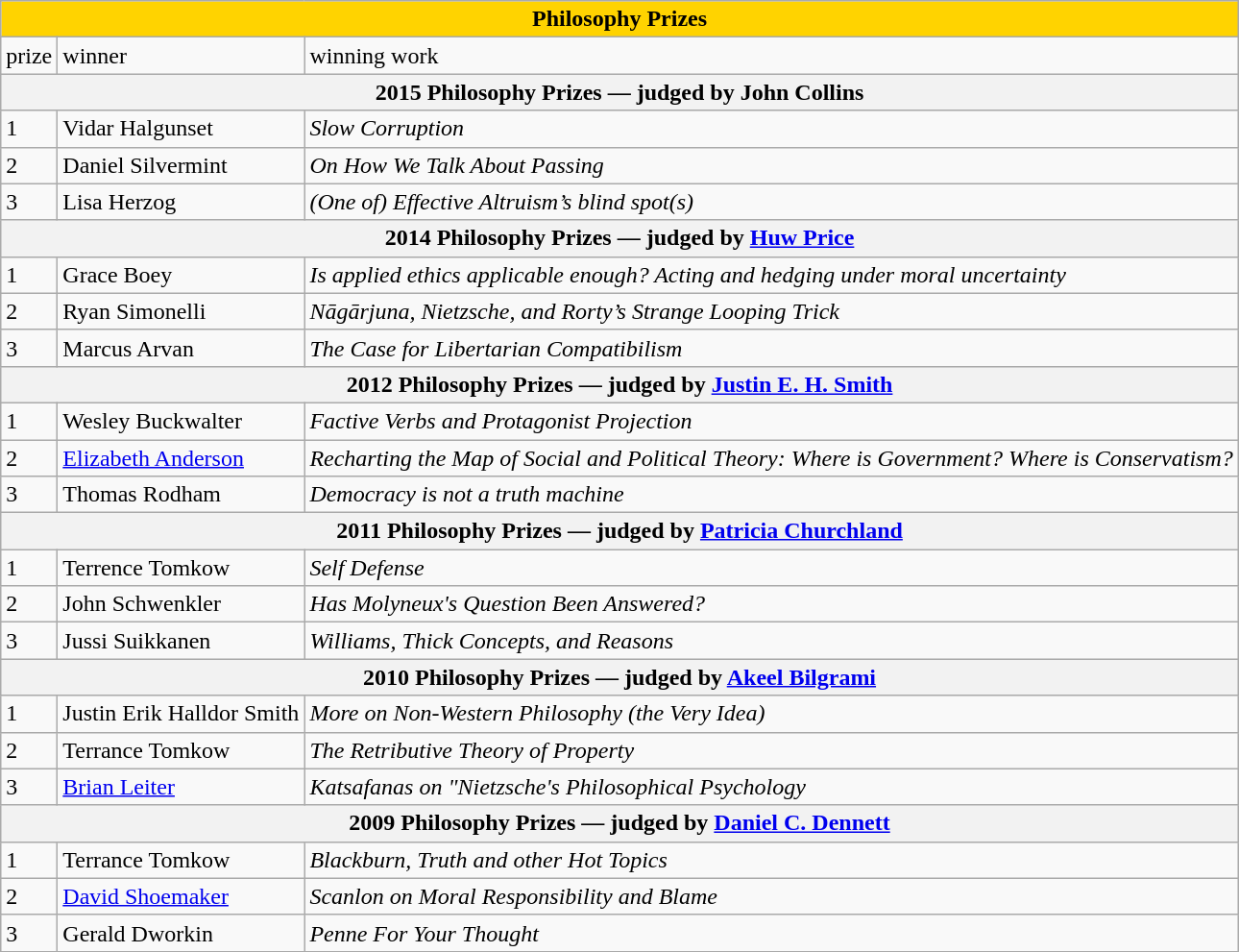<table class="wikitable collapsible collapsed">
<tr>
<th colspan="3" ; style="background:#FFD300">Philosophy Prizes</th>
</tr>
<tr>
<td>prize</td>
<td>winner</td>
<td>winning work</td>
</tr>
<tr>
<th colspan="3">2015 Philosophy Prizes — judged by John Collins</th>
</tr>
<tr>
<td>1</td>
<td>Vidar Halgunset</td>
<td><em>Slow Corruption </em></td>
</tr>
<tr>
<td>2</td>
<td>Daniel Silvermint</td>
<td><em>On How We Talk About Passing</em></td>
</tr>
<tr>
<td>3</td>
<td>Lisa Herzog</td>
<td><em>(One of) Effective Altruism’s blind spot(s)</em></td>
</tr>
<tr>
<th colspan="3">2014 Philosophy Prizes — judged by <a href='#'>Huw Price</a></th>
</tr>
<tr>
<td>1</td>
<td>Grace Boey</td>
<td><em>Is applied ethics applicable enough? Acting and hedging under moral uncertainty</em></td>
</tr>
<tr>
<td>2</td>
<td>Ryan Simonelli</td>
<td><em>Nāgārjuna, Nietzsche, and Rorty’s Strange Looping Trick</em></td>
</tr>
<tr>
<td>3</td>
<td>Marcus Arvan</td>
<td><em>The Case for Libertarian Compatibilism</em></td>
</tr>
<tr>
<th colspan="3">2012 Philosophy Prizes — judged by <a href='#'>Justin E. H. Smith</a></th>
</tr>
<tr>
<td>1</td>
<td>Wesley Buckwalter</td>
<td><em>Factive Verbs and Protagonist Projection</em></td>
</tr>
<tr>
<td>2</td>
<td><a href='#'>Elizabeth Anderson</a></td>
<td><em>Recharting the Map of Social and Political Theory: Where is Government? Where is Conservatism?</em></td>
</tr>
<tr>
<td>3</td>
<td>Thomas Rodham</td>
<td><em>Democracy is not a truth machine</em></td>
</tr>
<tr>
<th colspan="3">2011 Philosophy Prizes — judged by <a href='#'>Patricia Churchland</a></th>
</tr>
<tr>
<td>1</td>
<td>Terrence Tomkow</td>
<td><em>Self Defense</em></td>
</tr>
<tr>
<td>2</td>
<td>John Schwenkler</td>
<td><em>Has Molyneux's Question Been Answered?</em></td>
</tr>
<tr>
<td>3</td>
<td>Jussi Suikkanen</td>
<td><em>Williams, Thick Concepts, and Reasons</em></td>
</tr>
<tr>
<th colspan="3">2010 Philosophy Prizes — judged by <a href='#'>Akeel Bilgrami</a></th>
</tr>
<tr>
<td>1</td>
<td>Justin Erik Halldor Smith</td>
<td><em>More on Non-Western Philosophy (the Very Idea)</em></td>
</tr>
<tr>
<td>2</td>
<td>Terrance Tomkow</td>
<td><em>The Retributive Theory of Property</em></td>
</tr>
<tr>
<td>3</td>
<td><a href='#'>Brian Leiter</a></td>
<td><em>Katsafanas on "Nietzsche's Philosophical Psychology</em></td>
</tr>
<tr>
<th colspan="3">2009 Philosophy Prizes — judged by <a href='#'>Daniel C. Dennett</a></th>
</tr>
<tr>
<td>1</td>
<td>Terrance Tomkow</td>
<td><em>Blackburn, Truth and other Hot Topics</em></td>
</tr>
<tr>
<td>2</td>
<td><a href='#'>David Shoemaker</a></td>
<td><em>Scanlon on Moral Responsibility and Blame</em></td>
</tr>
<tr>
<td>3</td>
<td>Gerald Dworkin</td>
<td><em>Penne For Your Thought</em></td>
</tr>
<tr>
</tr>
</table>
